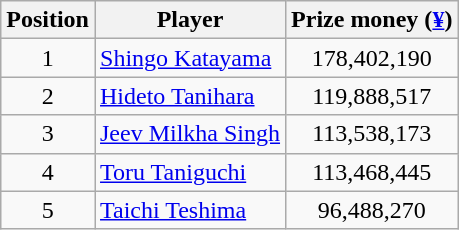<table class="wikitable">
<tr>
<th>Position</th>
<th>Player</th>
<th>Prize money (<a href='#'>¥</a>)</th>
</tr>
<tr>
<td align=center>1</td>
<td> <a href='#'>Shingo Katayama</a></td>
<td align=center>178,402,190</td>
</tr>
<tr>
<td align=center>2</td>
<td> <a href='#'>Hideto Tanihara</a></td>
<td align=center>119,888,517</td>
</tr>
<tr>
<td align=center>3</td>
<td> <a href='#'>Jeev Milkha Singh</a></td>
<td align=center>113,538,173</td>
</tr>
<tr>
<td align=center>4</td>
<td> <a href='#'>Toru Taniguchi</a></td>
<td align=center>113,468,445</td>
</tr>
<tr>
<td align=center>5</td>
<td> <a href='#'>Taichi Teshima</a></td>
<td align=center>96,488,270</td>
</tr>
</table>
